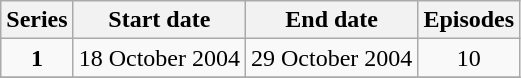<table class="wikitable" style="text-align:center;">
<tr>
<th>Series</th>
<th>Start date</th>
<th>End date</th>
<th>Episodes</th>
</tr>
<tr>
<td><strong>1</strong></td>
<td>18 October 2004</td>
<td>29 October 2004</td>
<td>10</td>
</tr>
<tr>
</tr>
</table>
